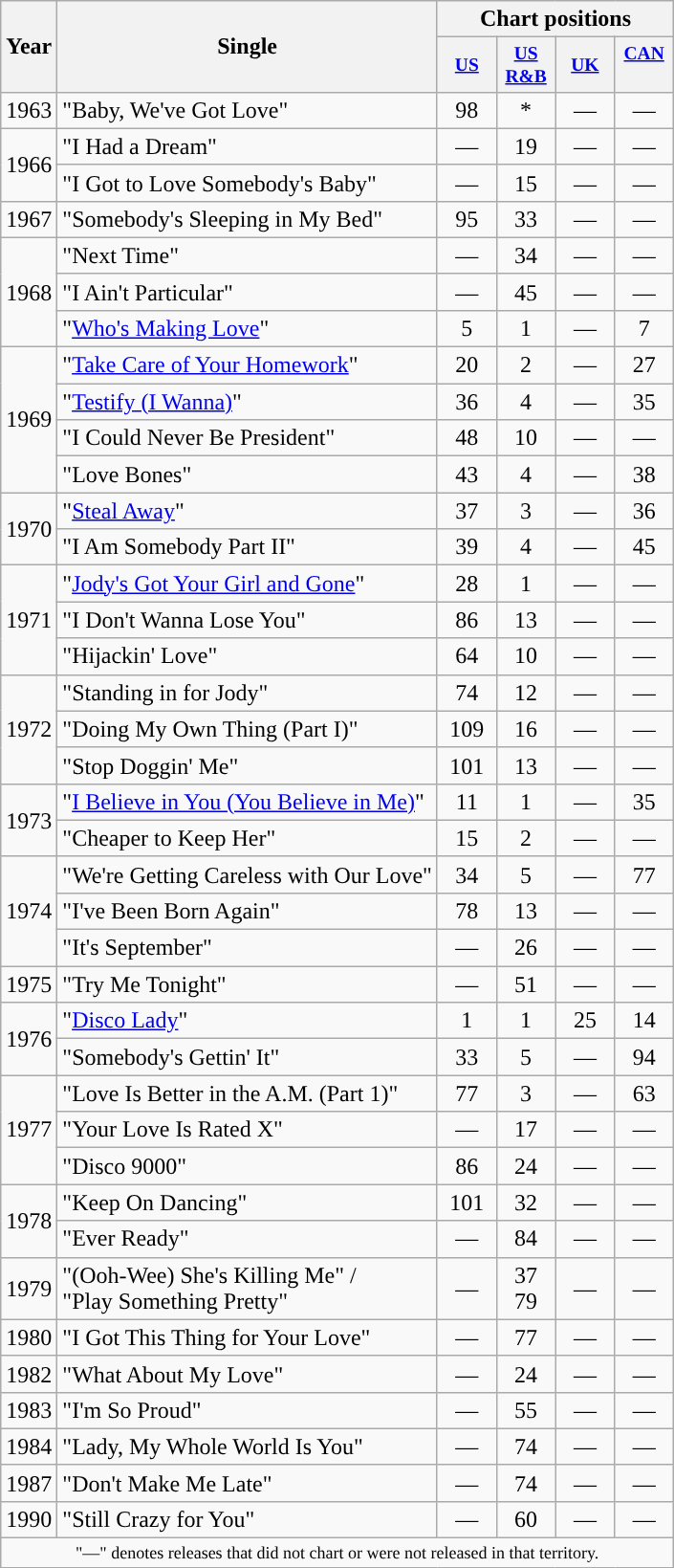<table class="wikitable" style="text-align:center;">
<tr>
<th rowspan="2" data-sort-type="number">Year</th>
<th rowspan="2" data-sort-type="text">Single</th>
<th colspan="4">Chart positions</th>
</tr>
<tr style="font-size:small;">
<th style="width:35px;"><a href='#'>US</a><br></th>
<th style="width:35px;"><a href='#'>US R&B</a><br></th>
<th style="width:35px;"><a href='#'>UK</a><br></th>
<th style="width:35px;"><a href='#'>CAN</a><br><br></th>
</tr>
<tr>
<td>1963</td>
<td style="text-align:left;">"Baby, We've Got Love"</td>
<td>98</td>
<td>*</td>
<td>—</td>
<td>—</td>
</tr>
<tr>
<td rowspan="2">1966</td>
<td style="text-align:left;">"I Had a Dream"</td>
<td>—</td>
<td>19</td>
<td>—</td>
<td>—</td>
</tr>
<tr>
<td style="text-align:left;">"I Got to Love Somebody's Baby"</td>
<td>—</td>
<td>15</td>
<td>—</td>
<td>—</td>
</tr>
<tr>
<td>1967</td>
<td style="text-align:left;">"Somebody's Sleeping in My Bed"</td>
<td>95</td>
<td>33</td>
<td>—</td>
<td>—</td>
</tr>
<tr>
<td rowspan="3">1968</td>
<td style="text-align:left;">"Next Time"</td>
<td>—</td>
<td>34</td>
<td>—</td>
<td>—</td>
</tr>
<tr>
<td style="text-align:left;">"I Ain't Particular"</td>
<td>—</td>
<td>45</td>
<td>—</td>
<td>—</td>
</tr>
<tr>
<td style="text-align:left;">"<a href='#'>Who's Making Love</a>"</td>
<td>5</td>
<td>1</td>
<td>—</td>
<td>7</td>
</tr>
<tr>
<td rowspan="4">1969</td>
<td style="text-align:left;">"<a href='#'>Take Care of Your Homework</a>"</td>
<td>20</td>
<td>2</td>
<td>—</td>
<td>27</td>
</tr>
<tr>
<td style="text-align:left;">"<a href='#'>Testify (I Wanna)</a>"</td>
<td>36</td>
<td>4</td>
<td>—</td>
<td>35</td>
</tr>
<tr>
<td style="text-align:left;">"I Could Never Be President"</td>
<td>48</td>
<td>10</td>
<td>—</td>
<td>—</td>
</tr>
<tr>
<td style="text-align:left;">"Love Bones"</td>
<td>43</td>
<td>4</td>
<td>—</td>
<td>38</td>
</tr>
<tr>
<td rowspan="2">1970</td>
<td style="text-align:left;">"<a href='#'>Steal Away</a>"</td>
<td>37</td>
<td>3</td>
<td>—</td>
<td>36</td>
</tr>
<tr>
<td style="text-align:left;">"I Am Somebody Part II"</td>
<td>39</td>
<td>4</td>
<td>—</td>
<td>45</td>
</tr>
<tr>
<td rowspan="3">1971</td>
<td style="text-align:left;">"<a href='#'>Jody's Got Your Girl and Gone</a>"</td>
<td>28</td>
<td>1</td>
<td>—</td>
<td>—</td>
</tr>
<tr>
<td style="text-align:left;">"I Don't Wanna Lose You"</td>
<td>86</td>
<td>13</td>
<td>—</td>
<td>—</td>
</tr>
<tr>
<td style="text-align:left;">"Hijackin' Love"</td>
<td>64</td>
<td>10</td>
<td>—</td>
<td>—</td>
</tr>
<tr>
<td rowspan="3">1972</td>
<td style="text-align:left;">"Standing in for Jody"</td>
<td>74</td>
<td>12</td>
<td>—</td>
<td>—</td>
</tr>
<tr>
<td style="text-align:left;">"Doing My Own Thing (Part I)"</td>
<td>109</td>
<td>16</td>
<td>—</td>
<td>—</td>
</tr>
<tr>
<td style="text-align:left;">"Stop Doggin' Me"</td>
<td>101</td>
<td>13</td>
<td>—</td>
<td>—</td>
</tr>
<tr>
<td rowspan="2">1973</td>
<td style="text-align:left;">"<a href='#'>I Believe in You (You Believe in Me)</a>"</td>
<td>11</td>
<td>1</td>
<td>—</td>
<td>35</td>
</tr>
<tr>
<td style="text-align:left;">"Cheaper to Keep Her"</td>
<td>15</td>
<td>2</td>
<td>—</td>
<td>—</td>
</tr>
<tr>
<td rowspan="3">1974</td>
<td style="text-align:left;">"We're Getting Careless with Our Love"</td>
<td>34</td>
<td>5</td>
<td>—</td>
<td>77</td>
</tr>
<tr>
<td style="text-align:left;">"I've Been Born Again"</td>
<td>78</td>
<td>13</td>
<td>—</td>
<td>—</td>
</tr>
<tr>
<td style="text-align:left;">"It's September"</td>
<td>—</td>
<td>26</td>
<td>—</td>
<td>—</td>
</tr>
<tr>
<td>1975</td>
<td style="text-align:left;">"Try Me Tonight"</td>
<td>—</td>
<td>51</td>
<td>—</td>
<td>—</td>
</tr>
<tr>
<td rowspan="2">1976</td>
<td style="text-align:left;">"<a href='#'>Disco Lady</a>"</td>
<td>1</td>
<td>1</td>
<td>25</td>
<td>14</td>
</tr>
<tr>
<td style="text-align:left;">"Somebody's Gettin' It"</td>
<td>33</td>
<td>5</td>
<td>—</td>
<td>94</td>
</tr>
<tr>
<td rowspan="3">1977</td>
<td style="text-align:left;">"Love Is Better in the A.M. (Part 1)"</td>
<td>77</td>
<td>3</td>
<td>—</td>
<td>63</td>
</tr>
<tr>
<td style="text-align:left;">"Your Love Is Rated X"</td>
<td>—</td>
<td>17</td>
<td>—</td>
<td>—</td>
</tr>
<tr>
<td style="text-align:left;">"Disco 9000"</td>
<td>86</td>
<td>24</td>
<td>—</td>
<td>—</td>
</tr>
<tr>
<td rowspan="2">1978</td>
<td style="text-align:left;">"Keep On Dancing"</td>
<td>101</td>
<td>32</td>
<td>—</td>
<td>—</td>
</tr>
<tr>
<td style="text-align:left;">"Ever Ready"</td>
<td>—</td>
<td>84</td>
<td>—</td>
<td>—</td>
</tr>
<tr>
<td>1979</td>
<td style="text-align:left;">"(Ooh-Wee) She's Killing Me" /<br>"Play Something Pretty"</td>
<td>—</td>
<td>37<br>79</td>
<td>—</td>
<td>—</td>
</tr>
<tr>
<td>1980</td>
<td style="text-align:left;">"I Got This Thing for Your Love"</td>
<td>—</td>
<td>77</td>
<td>—</td>
<td>—</td>
</tr>
<tr>
<td>1982</td>
<td style="text-align:left;">"What About My Love"</td>
<td>—</td>
<td>24</td>
<td>—</td>
<td>—</td>
</tr>
<tr>
<td>1983</td>
<td style="text-align:left;">"I'm So Proud"</td>
<td>—</td>
<td>55</td>
<td>—</td>
<td>—</td>
</tr>
<tr>
<td>1984</td>
<td style="text-align:left;">"Lady, My Whole World Is You"</td>
<td>—</td>
<td>74</td>
<td>—</td>
<td>—</td>
</tr>
<tr>
<td>1987</td>
<td style="text-align:left;">"Don't Make Me Late"</td>
<td>—</td>
<td>74</td>
<td>—</td>
<td>—</td>
</tr>
<tr>
<td>1990</td>
<td style="text-align:left;">"Still Crazy for You"</td>
<td>—</td>
<td>60</td>
<td>—</td>
<td>—</td>
</tr>
<tr>
<td colspan="6" style="font-size:9pt">"—" denotes releases that did not chart or were not released in that territory.</td>
</tr>
</table>
